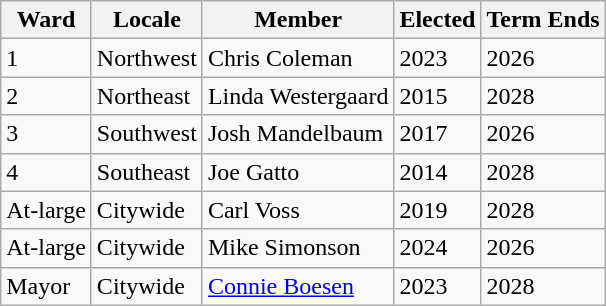<table class="sortable wikitable">
<tr>
<th>Ward</th>
<th>Locale</th>
<th>Member</th>
<th>Elected</th>
<th>Term Ends</th>
</tr>
<tr>
<td>1</td>
<td>Northwest</td>
<td>Chris Coleman</td>
<td>2023</td>
<td>2026</td>
</tr>
<tr>
<td>2</td>
<td>Northeast</td>
<td>Linda Westergaard</td>
<td>2015</td>
<td>2028</td>
</tr>
<tr>
<td>3</td>
<td>Southwest</td>
<td>Josh Mandelbaum</td>
<td>2017</td>
<td>2026</td>
</tr>
<tr>
<td>4</td>
<td>Southeast</td>
<td>Joe Gatto</td>
<td>2014</td>
<td>2028</td>
</tr>
<tr>
<td>At-large</td>
<td>Citywide</td>
<td>Carl Voss</td>
<td>2019</td>
<td>2028</td>
</tr>
<tr>
<td>At-large</td>
<td>Citywide</td>
<td>Mike Simonson</td>
<td>2024</td>
<td>2026</td>
</tr>
<tr>
<td>Mayor</td>
<td>Citywide</td>
<td><a href='#'>Connie Boesen</a></td>
<td>2023</td>
<td>2028</td>
</tr>
</table>
